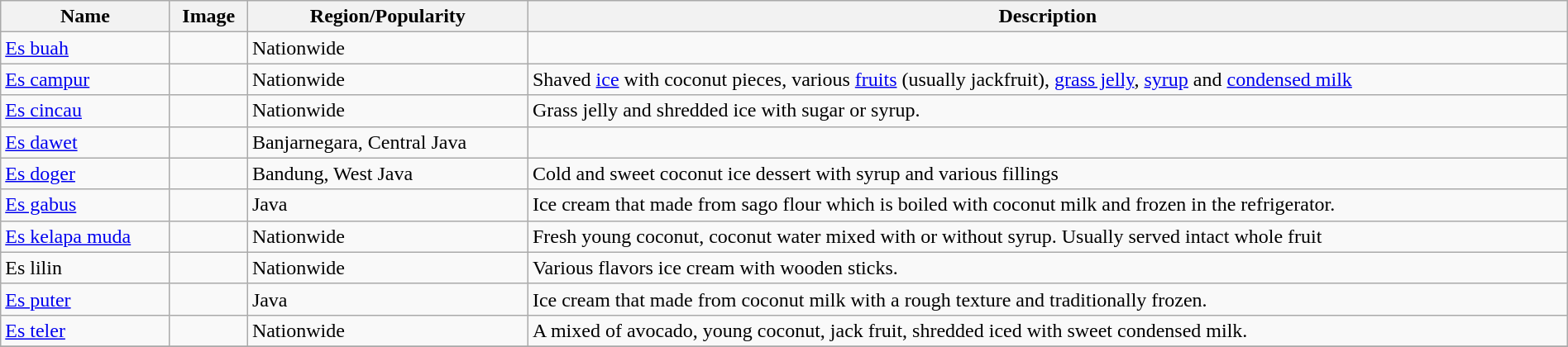<table class="wikitable sortable" width="100%">
<tr>
<th>Name</th>
<th>Image</th>
<th>Region/Popularity</th>
<th>Description</th>
</tr>
<tr>
<td><a href='#'>Es buah</a></td>
<td></td>
<td>Nationwide</td>
<td></td>
</tr>
<tr>
<td><a href='#'>Es campur</a></td>
<td></td>
<td>Nationwide</td>
<td>Shaved <a href='#'>ice</a> with coconut pieces, various <a href='#'>fruits</a> (usually jackfruit), <a href='#'>grass jelly</a>, <a href='#'>syrup</a> and <a href='#'>condensed milk</a></td>
</tr>
<tr>
<td><a href='#'>Es cincau</a></td>
<td></td>
<td>Nationwide</td>
<td>Grass jelly and shredded ice with sugar or syrup.</td>
</tr>
<tr>
<td><a href='#'>Es dawet</a></td>
<td></td>
<td>Banjarnegara, Central Java</td>
<td></td>
</tr>
<tr>
<td><a href='#'>Es doger</a></td>
<td></td>
<td>Bandung, West Java</td>
<td>Cold and sweet coconut ice dessert with syrup and various fillings</td>
</tr>
<tr>
<td><a href='#'>Es gabus</a></td>
<td></td>
<td>Java</td>
<td>Ice cream that made from sago flour which is boiled with coconut milk and frozen in the refrigerator.</td>
</tr>
<tr>
<td><a href='#'>Es kelapa muda</a></td>
<td></td>
<td>Nationwide</td>
<td>Fresh young coconut, coconut water mixed with or without syrup. Usually served intact whole fruit</td>
</tr>
<tr>
<td>Es lilin</td>
<td></td>
<td>Nationwide</td>
<td>Various flavors ice cream with wooden sticks.</td>
</tr>
<tr>
<td><a href='#'>Es puter</a></td>
<td></td>
<td>Java</td>
<td>Ice cream that made from coconut milk with a rough texture and traditionally frozen.</td>
</tr>
<tr>
<td><a href='#'>Es teler</a></td>
<td></td>
<td>Nationwide</td>
<td>A mixed of avocado, young coconut, jack fruit, shredded iced with sweet condensed milk.</td>
</tr>
<tr>
</tr>
</table>
